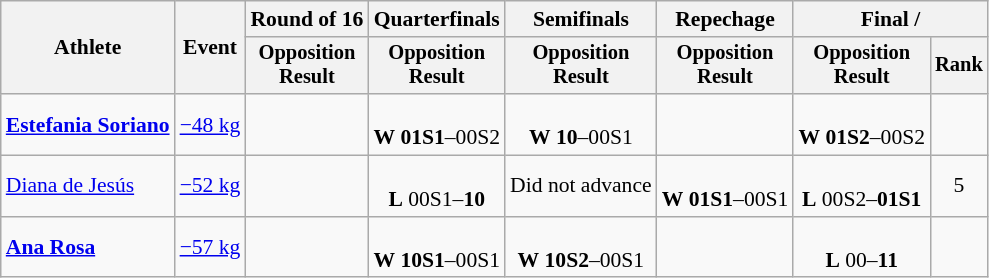<table class="wikitable" style="font-size:90%">
<tr>
<th rowspan=2>Athlete</th>
<th rowspan=2>Event</th>
<th>Round of 16</th>
<th>Quarterfinals</th>
<th>Semifinals</th>
<th>Repechage</th>
<th colspan=2>Final / </th>
</tr>
<tr style="font-size:95%">
<th>Opposition<br>Result</th>
<th>Opposition<br>Result</th>
<th>Opposition<br>Result</th>
<th>Opposition<br>Result</th>
<th>Opposition<br>Result</th>
<th>Rank</th>
</tr>
<tr align=center>
<td align=left><strong><a href='#'>Estefania Soriano</a></strong></td>
<td align=left><a href='#'>−48 kg</a></td>
<td></td>
<td><br><strong>W</strong> <strong>01S1</strong>–00S2</td>
<td><br><strong>W</strong> <strong>10</strong>–00S1</td>
<td></td>
<td><br><strong>W</strong> <strong>01S2</strong>–00S2</td>
<td></td>
</tr>
<tr align=center>
<td align=left><a href='#'>Diana de Jesús</a></td>
<td align=left><a href='#'>−52 kg</a></td>
<td></td>
<td><br><strong>L</strong> 00S1–<strong>10</strong></td>
<td>Did not advance</td>
<td><br><strong>W</strong> <strong>01S1</strong>–00S1</td>
<td><br><strong>L</strong> 00S2–<strong>01S1</strong></td>
<td>5</td>
</tr>
<tr align=center>
<td align=left><strong><a href='#'>Ana Rosa</a></strong></td>
<td align=left><a href='#'>−57 kg</a></td>
<td></td>
<td><br><strong>W</strong> <strong>10S1</strong>–00S1</td>
<td><br><strong>W</strong> <strong>10S2</strong>–00S1</td>
<td></td>
<td><br><strong>L</strong> 00–<strong>11</strong></td>
<td></td>
</tr>
</table>
